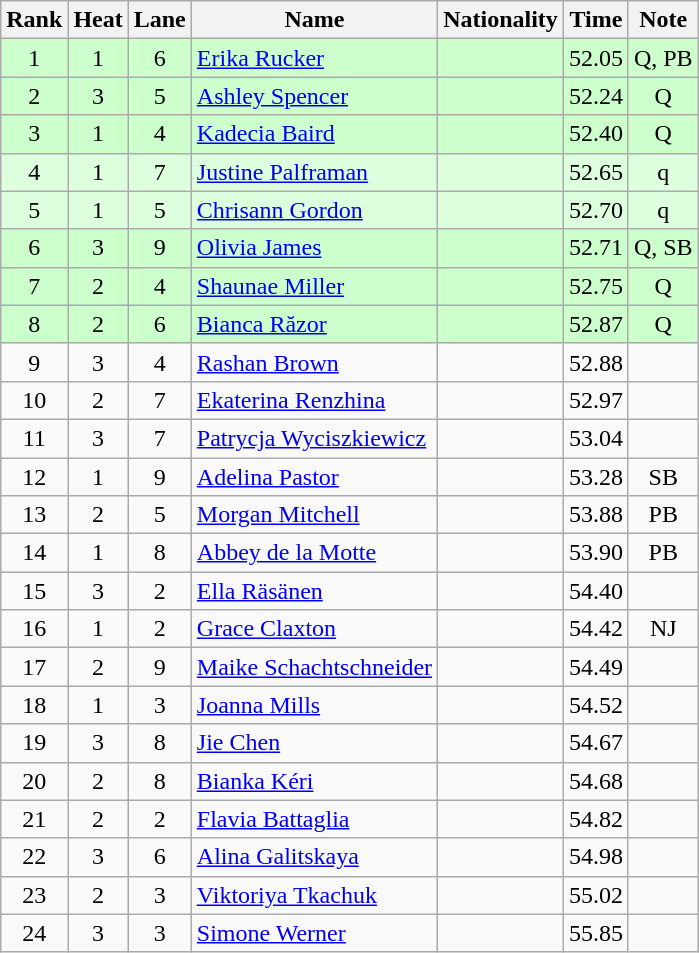<table class="wikitable sortable" style="text-align:center">
<tr>
<th>Rank</th>
<th>Heat</th>
<th>Lane</th>
<th>Name</th>
<th>Nationality</th>
<th>Time</th>
<th>Note</th>
</tr>
<tr bgcolor=ccffcc>
<td>1</td>
<td>1</td>
<td>6</td>
<td align=left><a href='#'>Erika Rucker</a></td>
<td align=left></td>
<td>52.05</td>
<td>Q, PB</td>
</tr>
<tr bgcolor=ccffcc>
<td>2</td>
<td>3</td>
<td>5</td>
<td align=left><a href='#'>Ashley Spencer</a></td>
<td align=left></td>
<td>52.24</td>
<td>Q</td>
</tr>
<tr bgcolor=ccffcc>
<td>3</td>
<td>1</td>
<td>4</td>
<td align=left><a href='#'>Kadecia Baird</a></td>
<td align=left></td>
<td>52.40</td>
<td>Q</td>
</tr>
<tr bgcolor=ddffdd>
<td>4</td>
<td>1</td>
<td>7</td>
<td align=left><a href='#'>Justine Palframan</a></td>
<td align=left></td>
<td>52.65</td>
<td>q</td>
</tr>
<tr bgcolor=ddffdd>
<td>5</td>
<td>1</td>
<td>5</td>
<td align=left><a href='#'>Chrisann Gordon</a></td>
<td align=left></td>
<td>52.70</td>
<td>q</td>
</tr>
<tr bgcolor=ccffcc>
<td>6</td>
<td>3</td>
<td>9</td>
<td align=left><a href='#'>Olivia James</a></td>
<td align=left></td>
<td>52.71</td>
<td>Q, SB</td>
</tr>
<tr bgcolor=ccffcc>
<td>7</td>
<td>2</td>
<td>4</td>
<td align=left><a href='#'>Shaunae Miller</a></td>
<td align=left></td>
<td>52.75</td>
<td>Q</td>
</tr>
<tr bgcolor=ccffcc>
<td>8</td>
<td>2</td>
<td>6</td>
<td align=left><a href='#'>Bianca Răzor</a></td>
<td align=left></td>
<td>52.87</td>
<td>Q</td>
</tr>
<tr>
<td>9</td>
<td>3</td>
<td>4</td>
<td align=left><a href='#'>Rashan Brown</a></td>
<td align=left></td>
<td>52.88</td>
<td></td>
</tr>
<tr>
<td>10</td>
<td>2</td>
<td>7</td>
<td align=left><a href='#'>Ekaterina Renzhina</a></td>
<td align=left></td>
<td>52.97</td>
<td></td>
</tr>
<tr>
<td>11</td>
<td>3</td>
<td>7</td>
<td align=left><a href='#'>Patrycja Wyciszkiewicz</a></td>
<td align=left></td>
<td>53.04</td>
<td></td>
</tr>
<tr>
<td>12</td>
<td>1</td>
<td>9</td>
<td align=left><a href='#'>Adelina Pastor</a></td>
<td align=left></td>
<td>53.28</td>
<td>SB</td>
</tr>
<tr>
<td>13</td>
<td>2</td>
<td>5</td>
<td align=left><a href='#'>Morgan Mitchell</a></td>
<td align=left></td>
<td>53.88</td>
<td>PB</td>
</tr>
<tr>
<td>14</td>
<td>1</td>
<td>8</td>
<td align=left><a href='#'>Abbey de la Motte</a></td>
<td align=left></td>
<td>53.90</td>
<td>PB</td>
</tr>
<tr>
<td>15</td>
<td>3</td>
<td>2</td>
<td align=left><a href='#'>Ella Räsänen</a></td>
<td align=left></td>
<td>54.40</td>
<td></td>
</tr>
<tr>
<td>16</td>
<td>1</td>
<td>2</td>
<td align=left><a href='#'>Grace Claxton</a></td>
<td align=left></td>
<td>54.42</td>
<td>NJ</td>
</tr>
<tr>
<td>17</td>
<td>2</td>
<td>9</td>
<td align=left><a href='#'>Maike Schachtschneider</a></td>
<td align=left></td>
<td>54.49</td>
<td></td>
</tr>
<tr>
<td>18</td>
<td>1</td>
<td>3</td>
<td align=left><a href='#'>Joanna Mills</a></td>
<td align=left></td>
<td>54.52</td>
<td></td>
</tr>
<tr>
<td>19</td>
<td>3</td>
<td>8</td>
<td align=left><a href='#'>Jie Chen</a></td>
<td align=left></td>
<td>54.67</td>
<td></td>
</tr>
<tr>
<td>20</td>
<td>2</td>
<td>8</td>
<td align=left><a href='#'>Bianka Kéri</a></td>
<td align=left></td>
<td>54.68</td>
<td></td>
</tr>
<tr>
<td>21</td>
<td>2</td>
<td>2</td>
<td align=left><a href='#'>Flavia Battaglia</a></td>
<td align=left></td>
<td>54.82</td>
<td></td>
</tr>
<tr>
<td>22</td>
<td>3</td>
<td>6</td>
<td align=left><a href='#'>Alina Galitskaya</a></td>
<td align=left></td>
<td>54.98</td>
<td></td>
</tr>
<tr>
<td>23</td>
<td>2</td>
<td>3</td>
<td align=left><a href='#'>Viktoriya Tkachuk</a></td>
<td align=left></td>
<td>55.02</td>
<td></td>
</tr>
<tr>
<td>24</td>
<td>3</td>
<td>3</td>
<td align=left><a href='#'>Simone Werner</a></td>
<td align=left></td>
<td>55.85</td>
<td></td>
</tr>
</table>
